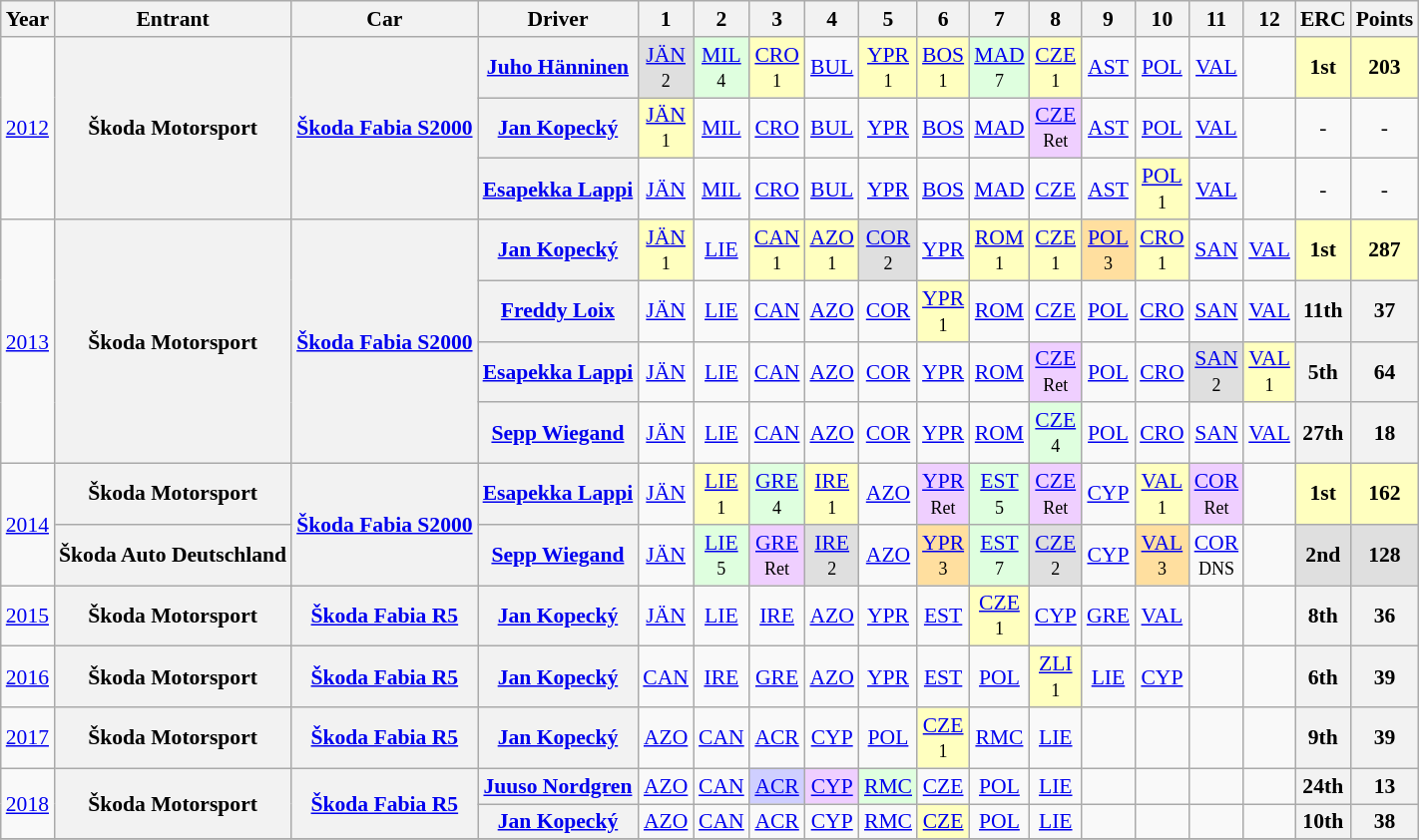<table class="wikitable" border="1" style="text-align:center; font-size:90%;">
<tr>
<th>Year</th>
<th>Entrant</th>
<th>Car</th>
<th>Driver</th>
<th>1</th>
<th>2</th>
<th>3</th>
<th>4</th>
<th>5</th>
<th>6</th>
<th>7</th>
<th>8</th>
<th>9</th>
<th>10</th>
<th>11</th>
<th>12</th>
<th>ERC</th>
<th>Points</th>
</tr>
<tr>
<td rowspan="3"><a href='#'>2012</a></td>
<th rowspan="3">Škoda Motorsport</th>
<th rowspan="3"><a href='#'>Škoda Fabia S2000</a></th>
<th> <a href='#'>Juho Hänninen</a></th>
<td style="background:#DFDFDF;"><a href='#'>JÄN</a><br><small>2</small></td>
<td style="background:#DFFFDF;"><a href='#'>MIL</a><br><small>4</small></td>
<td style="background:#FFFFBF;"><a href='#'>CRO</a><br><small>1</small></td>
<td><a href='#'>BUL</a></td>
<td style="background:#FFFFBF;"><a href='#'>YPR</a><br><small>1</small></td>
<td style="background:#FFFFBF;"><a href='#'>BOS</a><br><small>1</small></td>
<td style="background:#dfffdf;"><a href='#'>MAD</a><br><small>7</small></td>
<td style="background:#FFFFBF;"><a href='#'>CZE</a><br><small>1</small></td>
<td><a href='#'>AST</a></td>
<td><a href='#'>POL</a></td>
<td><a href='#'>VAL</a></td>
<td></td>
<td style="background:#FFFFBF;"><strong>1st</strong></td>
<td style="background:#FFFFBF;"><strong>203</strong></td>
</tr>
<tr>
<th> <a href='#'>Jan Kopecký</a></th>
<td style="background:#FFFFBF;"><a href='#'>JÄN</a><br><small>1</small></td>
<td><a href='#'>MIL</a></td>
<td><a href='#'>CRO</a></td>
<td><a href='#'>BUL</a></td>
<td><a href='#'>YPR</a></td>
<td><a href='#'>BOS</a></td>
<td><a href='#'>MAD</a></td>
<td style="background:#EFCFFF;"><a href='#'>CZE</a><br><small>Ret</small></td>
<td><a href='#'>AST</a></td>
<td><a href='#'>POL</a></td>
<td><a href='#'>VAL</a></td>
<td></td>
<td>-</td>
<td>-</td>
</tr>
<tr>
<th> <a href='#'>Esapekka Lappi</a></th>
<td><a href='#'>JÄN</a></td>
<td><a href='#'>MIL</a></td>
<td><a href='#'>CRO</a></td>
<td><a href='#'>BUL</a></td>
<td><a href='#'>YPR</a></td>
<td><a href='#'>BOS</a></td>
<td><a href='#'>MAD</a></td>
<td><a href='#'>CZE</a></td>
<td><a href='#'>AST</a></td>
<td style="background:#FFFFBF;"><a href='#'>POL</a><br><small>1</small></td>
<td><a href='#'>VAL</a></td>
<td></td>
<td>-</td>
<td>-</td>
</tr>
<tr>
<td rowspan="4"><a href='#'>2013</a></td>
<th rowspan="4">Škoda Motorsport</th>
<th rowspan="4"><a href='#'>Škoda Fabia S2000</a></th>
<th> <a href='#'>Jan Kopecký</a></th>
<td style="background:#FFFFBF;"><a href='#'>JÄN</a><br><small>1</small></td>
<td><a href='#'>LIE</a></td>
<td style="background:#FFFFBF;"><a href='#'>CAN</a><br><small>1</small></td>
<td style="background:#FFFFBF;"><a href='#'>AZO</a><br><small>1</small></td>
<td style="background:#DFDFDF;"><a href='#'>COR</a><br><small>2</small></td>
<td><a href='#'>YPR</a></td>
<td style="background:#FFFFBF;"><a href='#'>ROM</a><br><small>1</small></td>
<td style="background:#FFFFBF;"><a href='#'>CZE</a><br><small>1</small></td>
<td style="background:#FFDF9F;"><a href='#'>POL</a><br><small>3</small></td>
<td style="background:#FFFFBF;"><a href='#'>CRO</a><br><small>1</small></td>
<td><a href='#'>SAN</a></td>
<td><a href='#'>VAL</a></td>
<td style="background:#FFFFBF;"><strong>1st</strong></td>
<td style="background:#FFFFBF;"><strong>287</strong></td>
</tr>
<tr>
<th> <a href='#'>Freddy Loix</a></th>
<td><a href='#'>JÄN</a></td>
<td><a href='#'>LIE</a></td>
<td><a href='#'>CAN</a></td>
<td><a href='#'>AZO</a></td>
<td><a href='#'>COR</a></td>
<td style="background:#FFFFBF;"><a href='#'>YPR</a><br><small>1</small></td>
<td><a href='#'>ROM</a></td>
<td><a href='#'>CZE</a></td>
<td><a href='#'>POL</a></td>
<td><a href='#'>CRO</a></td>
<td><a href='#'>SAN</a></td>
<td><a href='#'>VAL</a></td>
<th>11th</th>
<th>37</th>
</tr>
<tr>
<th> <a href='#'>Esapekka Lappi</a></th>
<td><a href='#'>JÄN</a></td>
<td><a href='#'>LIE</a></td>
<td><a href='#'>CAN</a></td>
<td><a href='#'>AZO</a></td>
<td><a href='#'>COR</a></td>
<td><a href='#'>YPR</a></td>
<td><a href='#'>ROM</a></td>
<td style="background:#EFCFFF;"><a href='#'>CZE</a><br><small>Ret</small></td>
<td><a href='#'>POL</a></td>
<td><a href='#'>CRO</a></td>
<td style="background:#DFDFDF;"><a href='#'>SAN</a><br><small>2</small></td>
<td style="background:#FFFFBF;"><a href='#'>VAL</a><br><small>1</small></td>
<th>5th</th>
<th>64</th>
</tr>
<tr>
<th> <a href='#'>Sepp Wiegand</a></th>
<td><a href='#'>JÄN</a></td>
<td><a href='#'>LIE</a></td>
<td><a href='#'>CAN</a></td>
<td><a href='#'>AZO</a></td>
<td><a href='#'>COR</a></td>
<td><a href='#'>YPR</a></td>
<td><a href='#'>ROM</a></td>
<td style="background:#DFFFDF;"><a href='#'>CZE</a><br><small>4</small></td>
<td><a href='#'>POL</a></td>
<td><a href='#'>CRO</a></td>
<td><a href='#'>SAN</a></td>
<td><a href='#'>VAL</a></td>
<th>27th</th>
<th>18</th>
</tr>
<tr>
<td rowspan="2"><a href='#'>2014</a></td>
<th>Škoda Motorsport</th>
<th rowspan="2"><a href='#'>Škoda Fabia S2000</a></th>
<th> <a href='#'>Esapekka Lappi</a></th>
<td><a href='#'>JÄN</a></td>
<td style="background:#FFFFBF;"><a href='#'>LIE</a><br><small>1</small></td>
<td style="background:#DFFFDF;"><a href='#'>GRE</a><br><small>4</small></td>
<td style="background:#FFFFBF;"><a href='#'>IRE</a><br><small>1</small></td>
<td><a href='#'>AZO</a></td>
<td style="background:#EFCFFF;"><a href='#'>YPR</a><br><small>Ret</small></td>
<td style="background:#DFFFDF;"><a href='#'>EST</a><br><small>5</small></td>
<td style="background:#EFCFFF;"><a href='#'>CZE</a><br><small>Ret</small></td>
<td><a href='#'>CYP</a></td>
<td style="background:#FFFFBF;"><a href='#'>VAL</a><br><small>1</small></td>
<td style="background:#EFCFFF;"><a href='#'>COR</a><br><small>Ret</small></td>
<td></td>
<td style="background:#FFFFBF;"><strong>1st</strong></td>
<td style="background:#FFFFBF;"><strong>162</strong></td>
</tr>
<tr>
<th>Škoda Auto Deutschland</th>
<th> <a href='#'>Sepp Wiegand</a></th>
<td><a href='#'>JÄN</a></td>
<td style="background:#DFFFDF;"><a href='#'>LIE</a><br><small>5</small></td>
<td style="background:#EFCFFF;"><a href='#'>GRE</a><br><small>Ret</small></td>
<td style="background:#DFDFDF;"><a href='#'>IRE</a><br><small>2</small></td>
<td><a href='#'>AZO</a></td>
<td style="background:#FFDF9F;"><a href='#'>YPR</a><br><small>3</small></td>
<td style="background:#DFFFDF;"><a href='#'>EST</a><br><small>7</small></td>
<td style="background:#DFDFDF;"><a href='#'>CZE</a><br><small>2</small></td>
<td><a href='#'>CYP</a></td>
<td style="background:#FFDF9F;"><a href='#'>VAL</a><br><small>3</small></td>
<td><a href='#'>COR</a><br><small>DNS</small></td>
<td></td>
<td style="background:#DFDFDF;"><strong>2nd</strong></td>
<td style="background:#DFDFDF;"><strong>128</strong></td>
</tr>
<tr>
<td><a href='#'>2015</a></td>
<th>Škoda Motorsport</th>
<th><a href='#'>Škoda Fabia R5</a></th>
<th> <a href='#'>Jan Kopecký</a></th>
<td><a href='#'>JÄN</a></td>
<td><a href='#'>LIE</a></td>
<td><a href='#'>IRE</a></td>
<td><a href='#'>AZO</a></td>
<td><a href='#'>YPR</a></td>
<td><a href='#'>EST</a></td>
<td style="background:#FFFFBF;"><a href='#'>CZE</a><br><small>1</small></td>
<td><a href='#'>CYP</a></td>
<td><a href='#'>GRE</a></td>
<td><a href='#'>VAL</a></td>
<td></td>
<td></td>
<th>8th</th>
<th>36</th>
</tr>
<tr>
<td><a href='#'>2016</a></td>
<th>Škoda Motorsport</th>
<th><a href='#'>Škoda Fabia R5</a></th>
<th> <a href='#'>Jan Kopecký</a></th>
<td><a href='#'>CAN</a></td>
<td><a href='#'>IRE</a></td>
<td><a href='#'>GRE</a></td>
<td><a href='#'>AZO</a></td>
<td><a href='#'>YPR</a></td>
<td><a href='#'>EST</a></td>
<td><a href='#'>POL</a></td>
<td style="background:#FFFFBF;"><a href='#'>ZLI</a><br><small>1</small></td>
<td><a href='#'>LIE</a></td>
<td><a href='#'>CYP</a></td>
<td></td>
<td></td>
<th>6th</th>
<th>39</th>
</tr>
<tr>
<td><a href='#'>2017</a></td>
<th>Škoda Motorsport</th>
<th><a href='#'>Škoda Fabia R5</a></th>
<th> <a href='#'>Jan Kopecký</a></th>
<td><a href='#'>AZO</a></td>
<td><a href='#'>CAN</a></td>
<td><a href='#'>ACR</a></td>
<td><a href='#'>CYP</a></td>
<td><a href='#'>POL</a></td>
<td style="background:#FFFFBF;"><a href='#'>CZE</a><br><small>1</small></td>
<td><a href='#'>RMC</a></td>
<td><a href='#'>LIE</a></td>
<td></td>
<td></td>
<td></td>
<td></td>
<th>9th</th>
<th>39</th>
</tr>
<tr>
<td rowspan="2"><a href='#'>2018</a></td>
<th rowspan="2">Škoda Motorsport</th>
<th rowspan="2"><a href='#'>Škoda Fabia R5</a></th>
<th> <a href='#'>Juuso Nordgren</a></th>
<td><a href='#'>AZO</a></td>
<td><a href='#'>CAN</a></td>
<td style="background:#CFCFFF;"><a href='#'>ACR</a><br></td>
<td style="background:#EFCFFF;"><a href='#'>CYP</a><br></td>
<td style="background:#DFFFDF;"><a href='#'>RMC</a><br></td>
<td><a href='#'>CZE</a></td>
<td><a href='#'>POL</a></td>
<td><a href='#'>LIE</a></td>
<td></td>
<td></td>
<td></td>
<td></td>
<th>24th</th>
<th>13</th>
</tr>
<tr>
<th> <a href='#'>Jan Kopecký</a></th>
<td><a href='#'>AZO</a></td>
<td><a href='#'>CAN</a></td>
<td><a href='#'>ACR</a></td>
<td><a href='#'>CYP</a></td>
<td><a href='#'>RMC</a></td>
<td style="background:#FFFFBF;"><a href='#'>CZE</a><br></td>
<td><a href='#'>POL</a></td>
<td><a href='#'>LIE</a></td>
<td></td>
<td></td>
<td></td>
<td></td>
<th>10th</th>
<th>38</th>
</tr>
<tr>
</tr>
</table>
